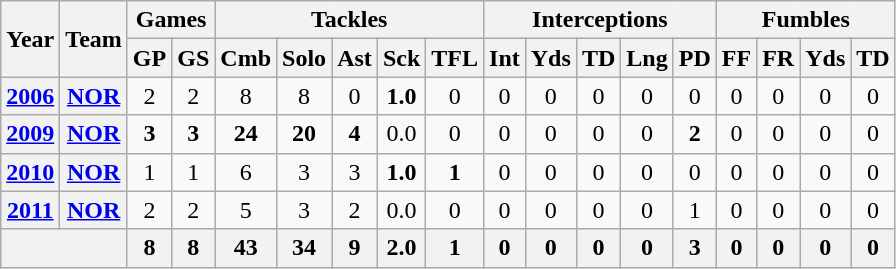<table class="wikitable" style="text-align:center">
<tr>
<th rowspan="2">Year</th>
<th rowspan="2">Team</th>
<th colspan="2">Games</th>
<th colspan="5">Tackles</th>
<th colspan="5">Interceptions</th>
<th colspan="4">Fumbles</th>
</tr>
<tr>
<th>GP</th>
<th>GS</th>
<th>Cmb</th>
<th>Solo</th>
<th>Ast</th>
<th>Sck</th>
<th>TFL</th>
<th>Int</th>
<th>Yds</th>
<th>TD</th>
<th>Lng</th>
<th>PD</th>
<th>FF</th>
<th>FR</th>
<th>Yds</th>
<th>TD</th>
</tr>
<tr>
<th><a href='#'>2006</a></th>
<th><a href='#'>NOR</a></th>
<td>2</td>
<td>2</td>
<td>8</td>
<td>8</td>
<td>0</td>
<td><strong>1.0</strong></td>
<td>0</td>
<td>0</td>
<td>0</td>
<td>0</td>
<td>0</td>
<td>0</td>
<td>0</td>
<td>0</td>
<td>0</td>
<td>0</td>
</tr>
<tr>
<th><a href='#'>2009</a></th>
<th><a href='#'>NOR</a></th>
<td><strong>3</strong></td>
<td><strong>3</strong></td>
<td><strong>24</strong></td>
<td><strong>20</strong></td>
<td><strong>4</strong></td>
<td>0.0</td>
<td>0</td>
<td>0</td>
<td>0</td>
<td>0</td>
<td>0</td>
<td><strong>2</strong></td>
<td>0</td>
<td>0</td>
<td>0</td>
<td>0</td>
</tr>
<tr>
<th><a href='#'>2010</a></th>
<th><a href='#'>NOR</a></th>
<td>1</td>
<td>1</td>
<td>6</td>
<td>3</td>
<td>3</td>
<td><strong>1.0</strong></td>
<td><strong>1</strong></td>
<td>0</td>
<td>0</td>
<td>0</td>
<td>0</td>
<td>0</td>
<td>0</td>
<td>0</td>
<td>0</td>
<td>0</td>
</tr>
<tr>
<th><a href='#'>2011</a></th>
<th><a href='#'>NOR</a></th>
<td>2</td>
<td>2</td>
<td>5</td>
<td>3</td>
<td>2</td>
<td>0.0</td>
<td>0</td>
<td>0</td>
<td>0</td>
<td>0</td>
<td>0</td>
<td>1</td>
<td>0</td>
<td>0</td>
<td>0</td>
<td>0</td>
</tr>
<tr>
<th colspan="2"></th>
<th>8</th>
<th>8</th>
<th>43</th>
<th>34</th>
<th>9</th>
<th>2.0</th>
<th>1</th>
<th>0</th>
<th>0</th>
<th>0</th>
<th>0</th>
<th>3</th>
<th>0</th>
<th>0</th>
<th>0</th>
<th>0</th>
</tr>
</table>
